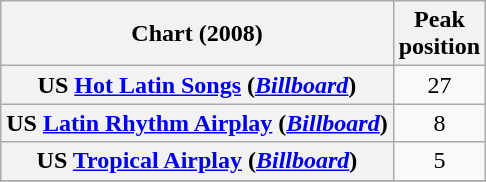<table class="wikitable plainrowheaders" style="text-align:center;">
<tr>
<th scope="col">Chart (2008)</th>
<th scope="col">Peak<br>position</th>
</tr>
<tr>
<th scope="row">US <a href='#'>Hot Latin Songs</a> (<em><a href='#'>Billboard</a></em>)</th>
<td>27</td>
</tr>
<tr>
<th scope="row">US <a href='#'>Latin Rhythm Airplay</a> (<em><a href='#'>Billboard</a></em>)</th>
<td>8</td>
</tr>
<tr>
<th scope="row">US <a href='#'>Tropical Airplay</a> (<em><a href='#'>Billboard</a></em>)</th>
<td>5</td>
</tr>
<tr>
</tr>
</table>
